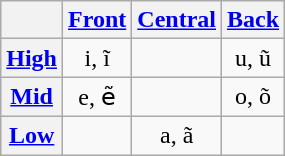<table class="wikitable" style="text-align:center">
<tr>
<th></th>
<th><a href='#'>Front</a></th>
<th><a href='#'>Central</a></th>
<th><a href='#'>Back</a></th>
</tr>
<tr>
<th><a href='#'>High</a></th>
<td>i, ĩ</td>
<td></td>
<td>u, ũ</td>
</tr>
<tr>
<th><a href='#'>Mid</a></th>
<td>e, ẽ</td>
<td></td>
<td>o, õ</td>
</tr>
<tr>
<th><a href='#'>Low</a></th>
<td></td>
<td>a, ã</td>
<td></td>
</tr>
</table>
